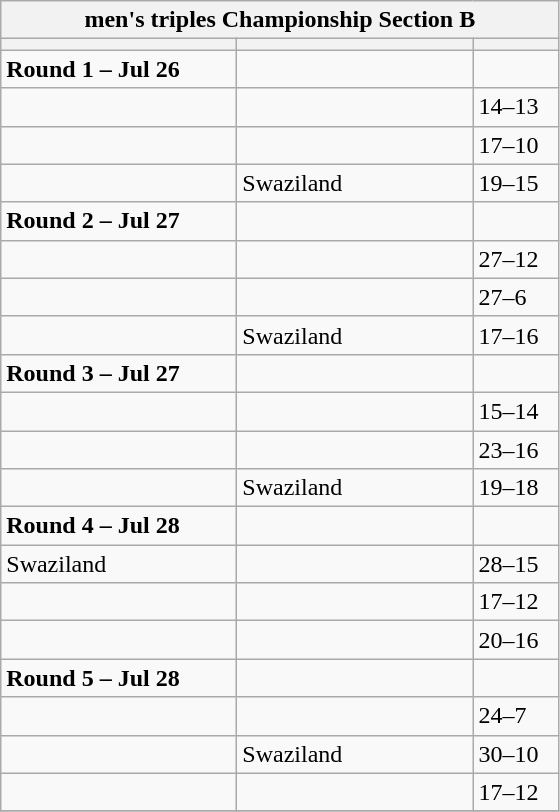<table class="wikitable">
<tr>
<th colspan="3">men's triples Championship Section B</th>
</tr>
<tr>
<th width=150></th>
<th width=150></th>
<th width=50></th>
</tr>
<tr>
<td><strong>Round 1 – Jul 26</strong></td>
<td></td>
<td></td>
</tr>
<tr>
<td></td>
<td></td>
<td>14–13</td>
</tr>
<tr>
<td></td>
<td></td>
<td>17–10</td>
</tr>
<tr>
<td></td>
<td> Swaziland</td>
<td>19–15</td>
</tr>
<tr>
<td><strong>Round 2 – Jul 27</strong></td>
<td></td>
<td></td>
</tr>
<tr>
<td></td>
<td></td>
<td>27–12</td>
</tr>
<tr>
<td></td>
<td></td>
<td>27–6</td>
</tr>
<tr>
<td></td>
<td> Swaziland</td>
<td>17–16</td>
</tr>
<tr>
<td><strong>Round 3 – Jul 27</strong></td>
<td></td>
<td></td>
</tr>
<tr>
<td></td>
<td></td>
<td>15–14</td>
</tr>
<tr>
<td></td>
<td></td>
<td>23–16</td>
</tr>
<tr>
<td></td>
<td> Swaziland</td>
<td>19–18</td>
</tr>
<tr>
<td><strong>Round 4 – Jul 28</strong></td>
<td></td>
<td></td>
</tr>
<tr>
<td> Swaziland</td>
<td></td>
<td>28–15</td>
</tr>
<tr>
<td></td>
<td></td>
<td>17–12</td>
</tr>
<tr>
<td></td>
<td></td>
<td>20–16</td>
</tr>
<tr>
<td><strong>Round 5 – Jul 28</strong></td>
<td></td>
<td></td>
</tr>
<tr>
<td></td>
<td></td>
<td>24–7</td>
</tr>
<tr>
<td></td>
<td> Swaziland</td>
<td>30–10</td>
</tr>
<tr>
<td></td>
<td></td>
<td>17–12</td>
</tr>
<tr>
</tr>
</table>
